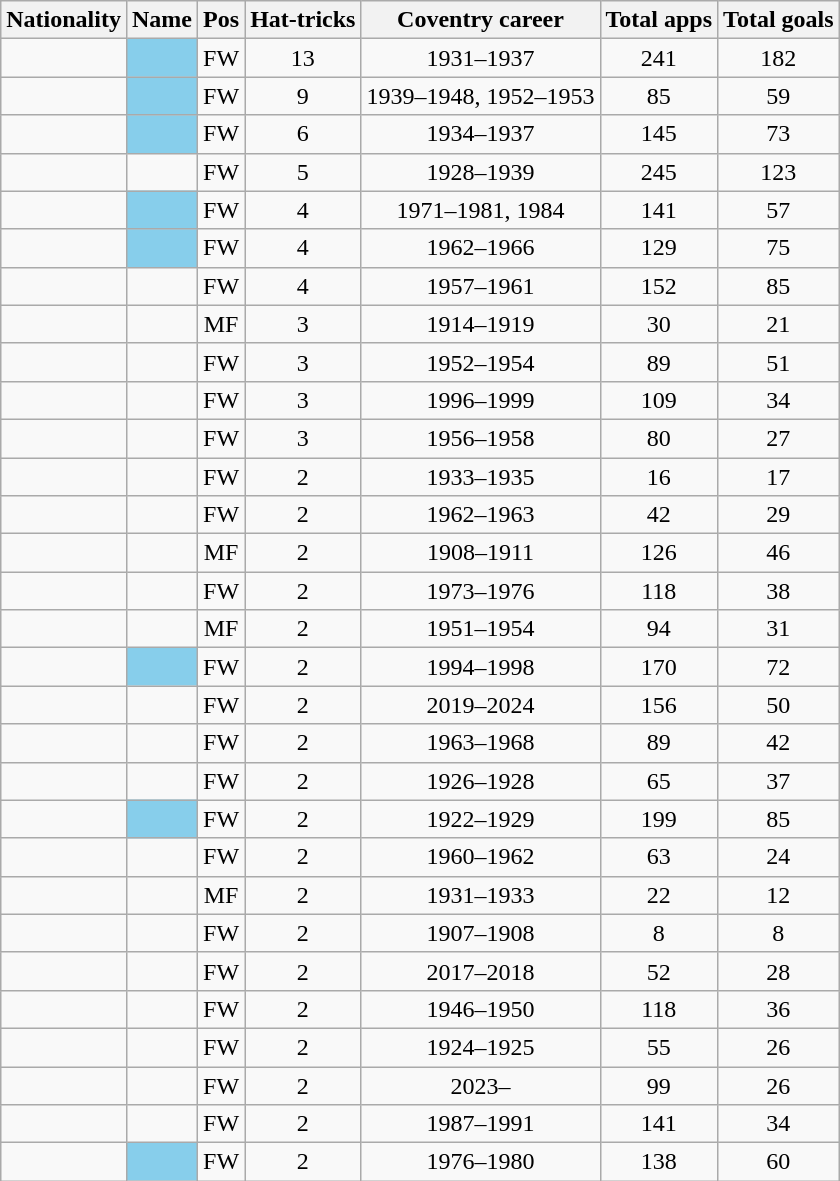<table class="wikitable sortable" style="text-align: center;">
<tr>
<th>Nationality</th>
<th>Name</th>
<th>Pos</th>
<th>Hat-tricks</th>
<th>Coventry career</th>
<th>Total apps</th>
<th>Total goals</th>
</tr>
<tr>
<td align=left></td>
<td style="text-align:left; background:skyblue;"></td>
<td>FW</td>
<td>13</td>
<td>1931–1937</td>
<td>241</td>
<td>182</td>
</tr>
<tr>
<td align=left></td>
<td style="text-align:left; background:skyblue;"></td>
<td>FW</td>
<td>9</td>
<td>1939–1948, 1952–1953</td>
<td>85</td>
<td>59</td>
</tr>
<tr>
<td align=left></td>
<td style="text-align:left; background:skyblue;"></td>
<td>FW</td>
<td>6</td>
<td>1934–1937</td>
<td>145</td>
<td>73</td>
</tr>
<tr>
<td align=left></td>
<td align="left"></td>
<td>FW</td>
<td>5</td>
<td>1928–1939</td>
<td>245</td>
<td>123</td>
</tr>
<tr>
<td align=left></td>
<td style="text-align:left; background:skyblue;"></td>
<td>FW</td>
<td>4</td>
<td>1971–1981, 1984</td>
<td>141</td>
<td>57</td>
</tr>
<tr>
<td align=left></td>
<td style="text-align:left; background:skyblue;"></td>
<td>FW</td>
<td>4</td>
<td>1962–1966</td>
<td>129</td>
<td>75</td>
</tr>
<tr>
<td align=left></td>
<td align="left"></td>
<td>FW</td>
<td>4</td>
<td>1957–1961</td>
<td>152</td>
<td>85</td>
</tr>
<tr>
<td align=left></td>
<td align="left"></td>
<td>MF</td>
<td>3</td>
<td>1914–1919</td>
<td>30</td>
<td>21</td>
</tr>
<tr>
<td align=left></td>
<td align="left"></td>
<td>FW</td>
<td>3</td>
<td>1952–1954</td>
<td>89</td>
<td>51</td>
</tr>
<tr>
<td align=left></td>
<td align="left"></td>
<td>FW</td>
<td>3</td>
<td>1996–1999</td>
<td>109</td>
<td>34</td>
</tr>
<tr>
<td align=left></td>
<td align="left"></td>
<td>FW</td>
<td>3</td>
<td>1956–1958</td>
<td>80</td>
<td>27</td>
</tr>
<tr>
<td align=left></td>
<td align="left"></td>
<td>FW</td>
<td>2</td>
<td>1933–1935</td>
<td>16</td>
<td>17</td>
</tr>
<tr>
<td align=left></td>
<td align="left"></td>
<td>FW</td>
<td>2</td>
<td>1962–1963</td>
<td>42</td>
<td>29</td>
</tr>
<tr>
<td align=left></td>
<td align="left"></td>
<td>MF</td>
<td>2</td>
<td>1908–1911</td>
<td>126</td>
<td>46</td>
</tr>
<tr>
<td align=left></td>
<td align="left"></td>
<td>FW</td>
<td>2</td>
<td>1973–1976</td>
<td>118</td>
<td>38</td>
</tr>
<tr>
<td align=left></td>
<td align="left"></td>
<td>MF</td>
<td>2</td>
<td>1951–1954</td>
<td>94</td>
<td>31</td>
</tr>
<tr>
<td align=left></td>
<td style="text-align:left; background:skyblue;"></td>
<td>FW</td>
<td>2</td>
<td>1994–1998</td>
<td>170</td>
<td>72</td>
</tr>
<tr>
<td align=left></td>
<td align="left"></td>
<td>FW</td>
<td>2</td>
<td>2019–2024</td>
<td>156</td>
<td>50</td>
</tr>
<tr>
<td align=left></td>
<td align="left"></td>
<td>FW</td>
<td>2</td>
<td>1963–1968</td>
<td>89</td>
<td>42</td>
</tr>
<tr>
<td align=left></td>
<td align="left"></td>
<td>FW</td>
<td>2</td>
<td>1926–1928</td>
<td>65</td>
<td>37</td>
</tr>
<tr>
<td align=left></td>
<td style="text-align:left; background:skyblue;"></td>
<td>FW</td>
<td>2</td>
<td>1922–1929</td>
<td>199</td>
<td>85</td>
</tr>
<tr>
<td align=left></td>
<td align="left"></td>
<td>FW</td>
<td>2</td>
<td>1960–1962</td>
<td>63</td>
<td>24</td>
</tr>
<tr>
<td align=left></td>
<td align="left"></td>
<td>MF</td>
<td>2</td>
<td>1931–1933</td>
<td>22</td>
<td>12</td>
</tr>
<tr>
<td align=left></td>
<td align="left"></td>
<td>FW</td>
<td>2</td>
<td>1907–1908</td>
<td>8</td>
<td>8</td>
</tr>
<tr>
<td align=left></td>
<td align="left"></td>
<td>FW</td>
<td>2</td>
<td>2017–2018</td>
<td>52</td>
<td>28</td>
</tr>
<tr>
<td align=left></td>
<td align="left"></td>
<td>FW</td>
<td>2</td>
<td>1946–1950</td>
<td>118</td>
<td>36</td>
</tr>
<tr>
<td align=left></td>
<td align="left"></td>
<td>FW</td>
<td>2</td>
<td>1924–1925</td>
<td>55</td>
<td>26</td>
</tr>
<tr>
<td align=left></td>
<td align="left"></td>
<td>FW</td>
<td>2</td>
<td>2023–</td>
<td>99</td>
<td>26</td>
</tr>
<tr>
<td align=left></td>
<td align="left"></td>
<td>FW</td>
<td>2</td>
<td>1987–1991</td>
<td>141</td>
<td>34</td>
</tr>
<tr>
<td align=left></td>
<td style="text-align:left; background:skyblue;"></td>
<td>FW</td>
<td>2</td>
<td>1976–1980</td>
<td>138</td>
<td>60</td>
</tr>
</table>
